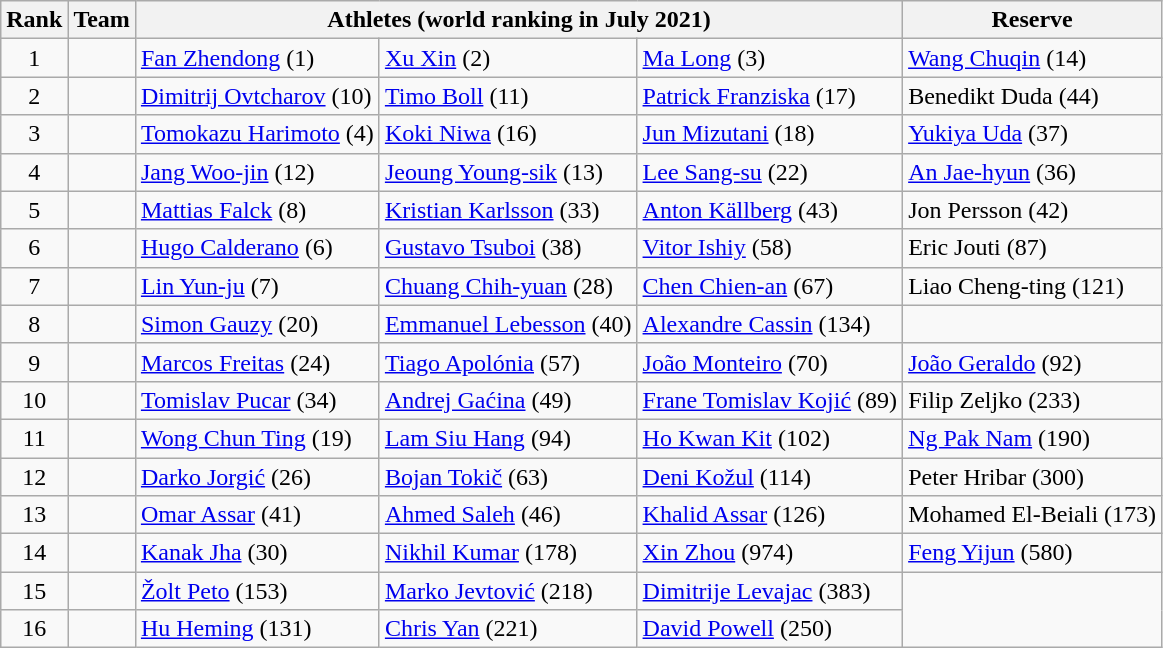<table class="wikitable sortable">
<tr>
<th>Rank</th>
<th>Team</th>
<th class="unsortable" colspan="3">Athletes (world ranking in July 2021)</th>
<th class="unsortable">Reserve</th>
</tr>
<tr>
<td align="center">1</td>
<td></td>
<td><a href='#'>Fan Zhendong</a> (1)</td>
<td><a href='#'>Xu Xin</a> (2)</td>
<td><a href='#'>Ma Long</a> (3)</td>
<td><a href='#'>Wang Chuqin</a> (14)</td>
</tr>
<tr>
<td align="center">2</td>
<td></td>
<td><a href='#'>Dimitrij Ovtcharov</a> (10)</td>
<td><a href='#'>Timo Boll</a> (11)</td>
<td><a href='#'>Patrick Franziska</a> (17)</td>
<td>Benedikt Duda (44)</td>
</tr>
<tr>
<td align="center">3</td>
<td></td>
<td><a href='#'>Tomokazu Harimoto</a> (4)</td>
<td><a href='#'>Koki Niwa</a> (16)</td>
<td><a href='#'>Jun Mizutani</a> (18)</td>
<td><a href='#'>Yukiya Uda</a> (37)</td>
</tr>
<tr>
<td align="center">4</td>
<td></td>
<td><a href='#'>Jang Woo-jin</a> (12)</td>
<td><a href='#'>Jeoung Young-sik</a> (13)</td>
<td><a href='#'>Lee Sang-su</a> (22)</td>
<td><a href='#'>An Jae-hyun</a> (36)</td>
</tr>
<tr>
<td align="center">5</td>
<td></td>
<td><a href='#'>Mattias Falck</a> (8)</td>
<td><a href='#'>Kristian Karlsson</a> (33)</td>
<td><a href='#'>Anton Källberg</a> (43)</td>
<td>Jon Persson (42)</td>
</tr>
<tr>
<td align="center">6</td>
<td></td>
<td><a href='#'>Hugo Calderano</a> (6)</td>
<td><a href='#'>Gustavo Tsuboi</a> (38)</td>
<td><a href='#'>Vitor Ishiy</a> (58)</td>
<td>Eric Jouti (87)</td>
</tr>
<tr>
<td align="center">7</td>
<td></td>
<td><a href='#'>Lin Yun-ju</a> (7)</td>
<td><a href='#'>Chuang Chih-yuan</a> (28)</td>
<td><a href='#'>Chen Chien-an</a> (67)</td>
<td>Liao Cheng-ting (121)</td>
</tr>
<tr>
<td align="center">8</td>
<td></td>
<td><a href='#'>Simon Gauzy</a> (20)</td>
<td><a href='#'>Emmanuel Lebesson</a> (40)</td>
<td><a href='#'>Alexandre Cassin</a> (134)</td>
</tr>
<tr>
<td align="center">9</td>
<td></td>
<td><a href='#'>Marcos Freitas</a> (24)</td>
<td><a href='#'>Tiago Apolónia</a> (57)</td>
<td><a href='#'>João Monteiro</a> (70)</td>
<td><a href='#'>João Geraldo</a> (92)</td>
</tr>
<tr>
<td align="center">10</td>
<td></td>
<td><a href='#'>Tomislav Pucar</a> (34)</td>
<td><a href='#'>Andrej Gaćina</a> (49)</td>
<td><a href='#'>Frane Tomislav Kojić</a> (89)</td>
<td>Filip Zeljko (233)</td>
</tr>
<tr>
<td align="center">11</td>
<td></td>
<td><a href='#'>Wong Chun Ting</a> (19)</td>
<td><a href='#'>Lam Siu Hang</a> (94)</td>
<td><a href='#'>Ho Kwan Kit</a> (102)</td>
<td><a href='#'>Ng Pak Nam</a> (190)</td>
</tr>
<tr>
<td align="center">12</td>
<td></td>
<td><a href='#'>Darko Jorgić</a> (26)</td>
<td><a href='#'>Bojan Tokič</a> (63)</td>
<td><a href='#'>Deni Kožul</a> (114)</td>
<td>Peter Hribar (300)</td>
</tr>
<tr>
<td align="center">13</td>
<td></td>
<td><a href='#'>Omar Assar</a> (41)</td>
<td><a href='#'>Ahmed Saleh</a> (46)</td>
<td><a href='#'>Khalid Assar</a> (126)</td>
<td>Mohamed El-Beiali (173)</td>
</tr>
<tr>
<td align="center">14</td>
<td></td>
<td><a href='#'>Kanak Jha</a> (30)</td>
<td><a href='#'>Nikhil Kumar</a> (178)</td>
<td><a href='#'>Xin Zhou</a> (974)</td>
<td><a href='#'>Feng Yijun</a> (580)</td>
</tr>
<tr>
<td align="center">15</td>
<td></td>
<td><a href='#'>Žolt Peto</a> (153)</td>
<td><a href='#'>Marko Jevtović</a> (218)</td>
<td><a href='#'>Dimitrije Levajac</a> (383)</td>
</tr>
<tr>
<td align="center">16</td>
<td></td>
<td><a href='#'>Hu Heming</a> (131)</td>
<td><a href='#'>Chris Yan</a> (221)</td>
<td><a href='#'>David Powell</a> (250)</td>
</tr>
</table>
